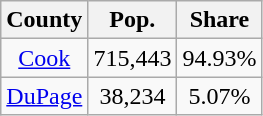<table class="wikitable sortable" style="text-align:center;">
<tr>
<th>County</th>
<th>Pop.</th>
<th>Share</th>
</tr>
<tr>
<td><a href='#'>Cook</a></td>
<td>715,443</td>
<td>94.93%</td>
</tr>
<tr>
<td><a href='#'>DuPage</a></td>
<td>38,234</td>
<td>5.07%</td>
</tr>
</table>
